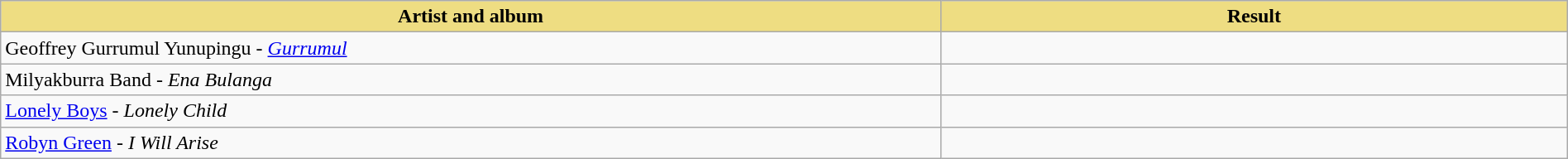<table class="wikitable" width=100%>
<tr>
<th style="width:15%;background:#EEDD82;">Artist and album</th>
<th style="width:10%;background:#EEDD82;">Result</th>
</tr>
<tr>
<td>Geoffrey Gurrumul Yunupingu - <em><a href='#'>Gurrumul</a></em></td>
<td></td>
</tr>
<tr>
<td>Milyakburra Band - <em>Ena Bulanga</em></td>
<td></td>
</tr>
<tr>
<td><a href='#'>Lonely Boys</a> - <em>Lonely Child</em></td>
<td></td>
</tr>
<tr>
<td><a href='#'>Robyn Green</a> - <em>I Will Arise</em></td>
<td></td>
</tr>
</table>
